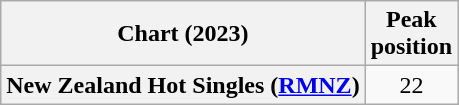<table class="wikitable sortable plainrowheaders" style="text-align:center;">
<tr>
<th scope="col">Chart (2023)</th>
<th scope="col">Peak<br>position</th>
</tr>
<tr>
<th scope="row">New Zealand Hot Singles (<a href='#'>RMNZ</a>)</th>
<td>22</td>
</tr>
</table>
